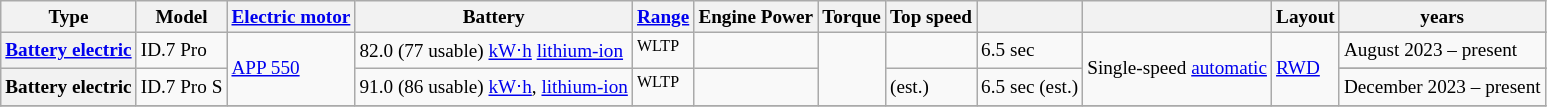<table class="wikitable" style="text-align:left; font-size:80%;">
<tr>
<th>Type</th>
<th>Model</th>
<th><a href='#'>Electric motor</a></th>
<th>Battery</th>
<th><a href='#'>Range</a></th>
<th>Engine Power</th>
<th>Torque</th>
<th>Top speed</th>
<th></th>
<th></th>
<th>Layout</th>
<th> years</th>
</tr>
<tr>
<th rowspan="2"><a href='#'>Battery electric</a></th>
<td rowspan="2">ID.7 Pro</td>
<td rowspan="4"><a href='#'>APP 550</a></td>
<td rowspan="2">82.0 (77 usable) <a href='#'>kW⋅h</a> <a href='#'>lithium-ion</a></td>
<td rowspan="2"><sup>WLTP</sup></td>
<td rowspan="2"></td>
<td rowspan="4"></td>
<td rowspan="2"></td>
<td rowspan="2">6.5 sec</td>
<td rowspan="4">Single-speed <a href='#'>automatic</a></td>
<td rowspan="4"><a href='#'>RWD</a></td>
</tr>
<tr>
<td rowspan="1">August 2023 – present</td>
</tr>
<tr>
<th rowspan="2">Battery electric</th>
<td rowspan="2">ID.7 Pro S</td>
<td rowspan="2">91.0 (86 usable) <a href='#'>kW⋅h</a>, <a href='#'>lithium-ion</a></td>
<td rowspan="2"><sup>WLTP</sup></td>
<td rowspan="2"></td>
<td rowspan="2"> (est.)</td>
<td rowspan="2">6.5 sec (est.)</td>
</tr>
<tr>
<td rowspan="1">December 2023 – present</td>
</tr>
<tr>
</tr>
</table>
